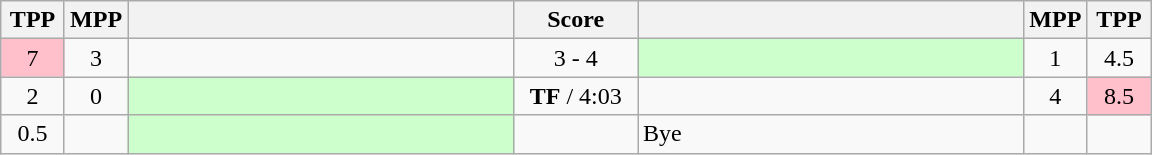<table class="wikitable" style="text-align: center;" |>
<tr>
<th width="35">TPP</th>
<th width="35">MPP</th>
<th width="250"></th>
<th width="75">Score</th>
<th width="250"></th>
<th width="35">MPP</th>
<th width="35">TPP</th>
</tr>
<tr>
<td bgcolor=pink>7</td>
<td>3</td>
<td style="text-align:left;"></td>
<td>3 - 4</td>
<td style="text-align:left;" bgcolor="ccffcc"><strong></strong></td>
<td>1</td>
<td>4.5</td>
</tr>
<tr>
<td>2</td>
<td>0</td>
<td style="text-align:left;" bgcolor="ccffcc"><strong></strong></td>
<td><strong>TF</strong> / 4:03</td>
<td style="text-align:left;"></td>
<td>4</td>
<td bgcolor=pink>8.5</td>
</tr>
<tr>
<td>0.5</td>
<td></td>
<td style="text-align:left;" bgcolor="ccffcc"><strong></strong></td>
<td></td>
<td style="text-align:left;">Bye</td>
<td></td>
<td></td>
</tr>
</table>
